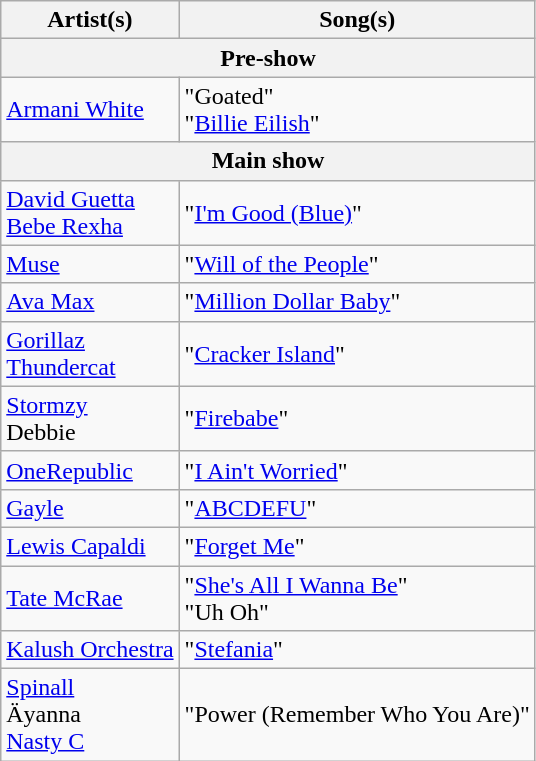<table class="wikitable">
<tr>
<th scope="row">Artist(s)</th>
<th scope="row">Song(s)</th>
</tr>
<tr>
<th colspan="2">Pre-show</th>
</tr>
<tr>
<td><a href='#'>Armani White</a></td>
<td>"Goated"<br>"<a href='#'>Billie Eilish</a>"</td>
</tr>
<tr>
<th colspan="2">Main show</th>
</tr>
<tr>
<td><a href='#'>David Guetta</a><br><a href='#'>Bebe Rexha</a></td>
<td>"<a href='#'>I'm Good (Blue)</a>"</td>
</tr>
<tr>
<td><a href='#'>Muse</a></td>
<td>"<a href='#'>Will of the People</a>"</td>
</tr>
<tr>
<td><a href='#'>Ava Max</a></td>
<td>"<a href='#'>Million Dollar Baby</a>"</td>
</tr>
<tr>
<td><a href='#'>Gorillaz</a><br><a href='#'>Thundercat</a></td>
<td>"<a href='#'>Cracker Island</a>"<br></td>
</tr>
<tr>
<td><a href='#'>Stormzy</a><br>Debbie</td>
<td>"<a href='#'>Firebabe</a>"</td>
</tr>
<tr>
<td><a href='#'>OneRepublic</a></td>
<td>"<a href='#'>I Ain't Worried</a>"</td>
</tr>
<tr>
<td><a href='#'>Gayle</a></td>
<td>"<a href='#'>ABCDEFU</a>"</td>
</tr>
<tr>
<td><a href='#'>Lewis Capaldi</a></td>
<td>"<a href='#'>Forget Me</a>"</td>
</tr>
<tr>
<td><a href='#'>Tate McRae</a></td>
<td>"<a href='#'>She's All I Wanna Be</a>"<br>"Uh Oh"</td>
</tr>
<tr>
<td nowrap=""><a href='#'>Kalush Orchestra</a></td>
<td>"<a href='#'>Stefania</a>"</td>
</tr>
<tr>
<td><a href='#'>Spinall</a><br>Äyanna<br><a href='#'>Nasty C</a></td>
<td nowrap="">"Power (Remember Who You Are)"</td>
</tr>
</table>
